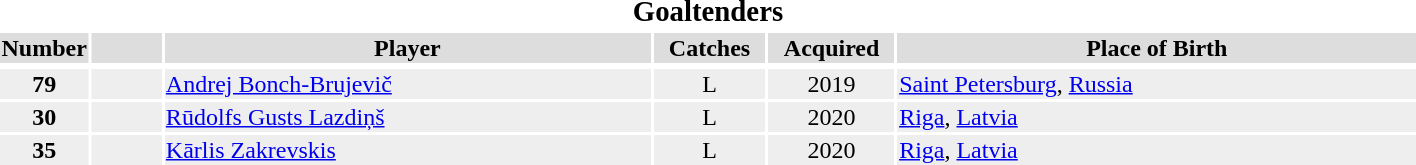<table width=75%>
<tr>
<th colspan=6><big>Goaltenders</big></th>
</tr>
<tr bgcolor="#dddddd">
<th width=5%>Number</th>
<th width=5%></th>
<th !width=15%>Player</th>
<th width=8%>Catches</th>
<th width=9%>Acquired</th>
<th width=37%>Place of Birth</th>
</tr>
<tr>
</tr>
<tr bgcolor="#eeeeee">
<td align=center><strong>79</strong></td>
<td align=center></td>
<td><a href='#'>Andrej Bonch-Brujevič</a></td>
<td align=center>L</td>
<td align=center>2019</td>
<td><a href='#'>Saint Petersburg</a>, <a href='#'>Russia</a></td>
</tr>
<tr bgcolor="#eeeeee">
<td align=center><strong>30</strong></td>
<td align=center></td>
<td><a href='#'>Rūdolfs Gusts Lazdiņš</a></td>
<td align=center>L</td>
<td align=center>2020</td>
<td><a href='#'>Riga</a>, <a href='#'>Latvia</a></td>
</tr>
<tr bgcolor="#eeeeee">
<td align=center><strong>35</strong></td>
<td align=center></td>
<td><a href='#'>Kārlis Zakrevskis</a></td>
<td align=center>L</td>
<td align=center>2020</td>
<td><a href='#'>Riga</a>, <a href='#'>Latvia</a></td>
</tr>
</table>
